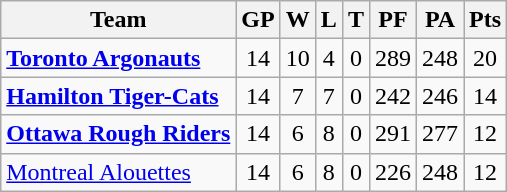<table class="wikitable">
<tr>
<th>Team</th>
<th>GP</th>
<th>W</th>
<th>L</th>
<th>T</th>
<th>PF</th>
<th>PA</th>
<th>Pts</th>
</tr>
<tr align="center">
<td align="left"><strong><a href='#'>Toronto Argonauts</a></strong></td>
<td>14</td>
<td>10</td>
<td>4</td>
<td>0</td>
<td>289</td>
<td>248</td>
<td>20</td>
</tr>
<tr align="center">
<td align="left"><strong><a href='#'>Hamilton Tiger-Cats</a></strong></td>
<td>14</td>
<td>7</td>
<td>7</td>
<td>0</td>
<td>242</td>
<td>246</td>
<td>14</td>
</tr>
<tr align="center">
<td align="left"><strong><a href='#'>Ottawa Rough Riders</a></strong></td>
<td>14</td>
<td>6</td>
<td>8</td>
<td>0</td>
<td>291</td>
<td>277</td>
<td>12</td>
</tr>
<tr align="center">
<td align="left"><a href='#'>Montreal Alouettes</a></td>
<td>14</td>
<td>6</td>
<td>8</td>
<td>0</td>
<td>226</td>
<td>248</td>
<td>12</td>
</tr>
</table>
